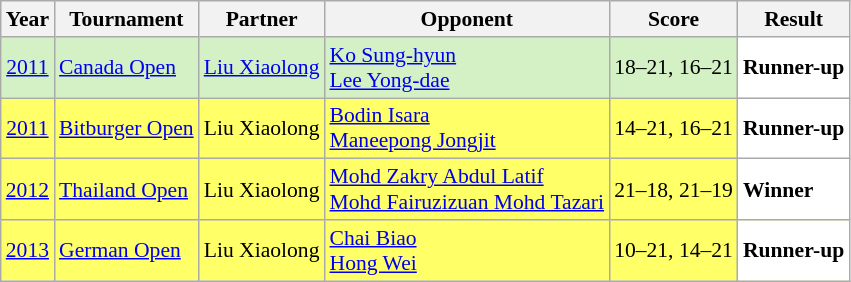<table class="sortable wikitable" style="font-size: 90%;">
<tr>
<th>Year</th>
<th>Tournament</th>
<th>Partner</th>
<th>Opponent</th>
<th>Score</th>
<th>Result</th>
</tr>
<tr style="background:#D4F1C5">
<td align="center"><a href='#'>2011</a></td>
<td align="left"><a href='#'>Canada Open</a></td>
<td align="left"> <a href='#'>Liu Xiaolong</a></td>
<td align="left"> <a href='#'>Ko Sung-hyun</a><br> <a href='#'>Lee Yong-dae</a></td>
<td align="left">18–21, 16–21</td>
<td style="text-align:left; background:white"> <strong>Runner-up</strong></td>
</tr>
<tr style="background:#FFFF67">
<td align="center"><a href='#'>2011</a></td>
<td align="left"><a href='#'>Bitburger Open</a></td>
<td align="left"> Liu Xiaolong</td>
<td align="left"> <a href='#'>Bodin Isara</a><br> <a href='#'>Maneepong Jongjit</a></td>
<td align="left">14–21, 16–21</td>
<td style="text-align:left; background:white"> <strong>Runner-up</strong></td>
</tr>
<tr style="background:#FFFF67">
<td align="center"><a href='#'>2012</a></td>
<td align="left"><a href='#'>Thailand Open</a></td>
<td align="left"> Liu Xiaolong</td>
<td align="left"> <a href='#'>Mohd Zakry Abdul Latif</a><br> <a href='#'>Mohd Fairuzizuan Mohd Tazari</a></td>
<td align="left">21–18, 21–19</td>
<td style="text-align:left; background:white"> <strong>Winner</strong></td>
</tr>
<tr style="background:#FFFF67">
<td align="center"><a href='#'>2013</a></td>
<td align="left"><a href='#'>German Open</a></td>
<td align="left"> Liu Xiaolong</td>
<td align="left"> <a href='#'>Chai Biao</a><br> <a href='#'>Hong Wei</a></td>
<td align="left">10–21, 14–21</td>
<td style="text-align:left; background:white"> <strong>Runner-up</strong></td>
</tr>
</table>
